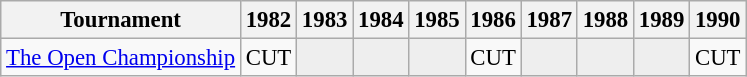<table class="wikitable" style="font-size:95%;text-align:center;">
<tr>
<th>Tournament</th>
<th>1982</th>
<th>1983</th>
<th>1984</th>
<th>1985</th>
<th>1986</th>
<th>1987</th>
<th>1988</th>
<th>1989</th>
<th>1990</th>
</tr>
<tr>
<td align=left><a href='#'>The Open Championship</a></td>
<td>CUT</td>
<td style="background:#eeeeee;"></td>
<td style="background:#eeeeee;"></td>
<td style="background:#eeeeee;"></td>
<td>CUT</td>
<td style="background:#eeeeee;"></td>
<td style="background:#eeeeee;"></td>
<td style="background:#eeeeee;"></td>
<td>CUT</td>
</tr>
</table>
